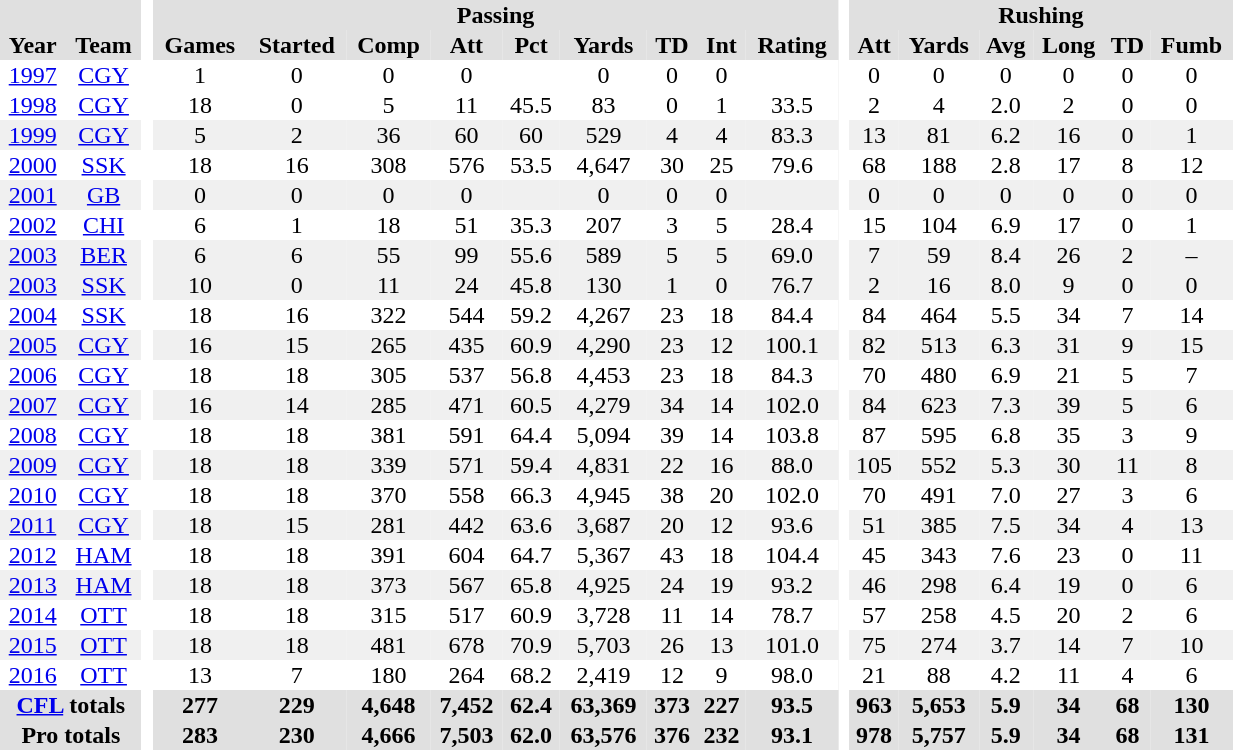<table BORDER="0" CELLPADDING="1" CELLSPACING="0" width="65%" style="text-align:center">
<tr bgcolor="#e0e0e0">
<th colspan="2"></th>
<th rowspan="100" bgcolor="#ffffff"> </th>
<th colspan="9">Passing</th>
<th rowspan="100" bgcolor="#ffffff"> </th>
<th colspan="6">Rushing</th>
</tr>
<tr bgcolor="#e0e0e0">
<th>Year</th>
<th>Team</th>
<th>Games</th>
<th>Started</th>
<th>Comp</th>
<th>Att</th>
<th>Pct</th>
<th>Yards</th>
<th>TD</th>
<th>Int</th>
<th>Rating</th>
<th>Att</th>
<th>Yards</th>
<th>Avg</th>
<th>Long</th>
<th>TD</th>
<th>Fumb</th>
</tr>
<tr>
<td><a href='#'>1997</a></td>
<td><a href='#'>CGY</a></td>
<td>1</td>
<td>0</td>
<td>0</td>
<td>0</td>
<td></td>
<td>0</td>
<td>0</td>
<td>0</td>
<td></td>
<td>0</td>
<td>0</td>
<td>0</td>
<td>0</td>
<td>0</td>
<td>0</td>
</tr>
<tr ALIGN="center">
<td><a href='#'>1998</a></td>
<td><a href='#'>CGY</a></td>
<td>18</td>
<td>0</td>
<td>5</td>
<td>11</td>
<td>45.5</td>
<td>83</td>
<td>0</td>
<td>1</td>
<td>33.5</td>
<td>2</td>
<td>4</td>
<td>2.0</td>
<td>2</td>
<td>0</td>
<td>0</td>
</tr>
<tr ALIGN="center" bgcolor="#f0f0f0">
<td><a href='#'>1999</a></td>
<td><a href='#'>CGY</a></td>
<td>5</td>
<td>2</td>
<td>36</td>
<td>60</td>
<td>60</td>
<td>529</td>
<td>4</td>
<td>4</td>
<td>83.3</td>
<td>13</td>
<td>81</td>
<td>6.2</td>
<td>16</td>
<td>0</td>
<td>1</td>
</tr>
<tr ALIGN="center">
<td><a href='#'>2000</a></td>
<td><a href='#'>SSK</a></td>
<td>18</td>
<td>16</td>
<td>308</td>
<td>576</td>
<td>53.5</td>
<td>4,647</td>
<td>30</td>
<td>25</td>
<td>79.6</td>
<td>68</td>
<td>188</td>
<td>2.8</td>
<td>17</td>
<td>8</td>
<td>12</td>
</tr>
<tr ALIGN="center" bgcolor="#f0f0f0">
<td><a href='#'>2001</a></td>
<td><a href='#'>GB</a></td>
<td>0</td>
<td>0</td>
<td>0</td>
<td>0</td>
<td></td>
<td>0</td>
<td>0</td>
<td>0</td>
<td></td>
<td>0</td>
<td>0</td>
<td>0</td>
<td>0</td>
<td>0</td>
<td>0</td>
</tr>
<tr ALIGN="center">
<td><a href='#'>2002</a></td>
<td><a href='#'>CHI</a></td>
<td>6</td>
<td>1</td>
<td>18</td>
<td>51</td>
<td>35.3</td>
<td>207</td>
<td>3</td>
<td>5</td>
<td>28.4</td>
<td>15</td>
<td>104</td>
<td>6.9</td>
<td>17</td>
<td>0</td>
<td>1</td>
</tr>
<tr ALIGN="center" bgcolor="#f0f0f0">
<td><a href='#'>2003</a></td>
<td><a href='#'>BER</a></td>
<td>6</td>
<td>6</td>
<td>55</td>
<td>99</td>
<td>55.6</td>
<td>589</td>
<td>5</td>
<td>5</td>
<td>69.0</td>
<td>7</td>
<td>59</td>
<td>8.4</td>
<td>26</td>
<td>2</td>
<td>–</td>
</tr>
<tr ALIGN="center" bgcolor="#f0f0f0">
<td><a href='#'>2003</a></td>
<td><a href='#'>SSK</a></td>
<td>10</td>
<td>0</td>
<td>11</td>
<td>24</td>
<td>45.8</td>
<td>130</td>
<td>1</td>
<td>0</td>
<td>76.7</td>
<td>2</td>
<td>16</td>
<td>8.0</td>
<td>9</td>
<td>0</td>
<td>0</td>
</tr>
<tr ALIGN="center">
<td><a href='#'>2004</a></td>
<td><a href='#'>SSK</a></td>
<td>18</td>
<td>16</td>
<td>322</td>
<td>544</td>
<td>59.2</td>
<td>4,267</td>
<td>23</td>
<td>18</td>
<td>84.4</td>
<td>84</td>
<td>464</td>
<td>5.5</td>
<td>34</td>
<td>7</td>
<td>14</td>
</tr>
<tr ALIGN="center" bgcolor="#f0f0f0">
<td><a href='#'>2005</a></td>
<td><a href='#'>CGY</a></td>
<td>16</td>
<td>15</td>
<td>265</td>
<td>435</td>
<td>60.9</td>
<td>4,290</td>
<td>23</td>
<td>12</td>
<td>100.1</td>
<td>82</td>
<td>513</td>
<td>6.3</td>
<td>31</td>
<td>9</td>
<td>15</td>
</tr>
<tr ALIGN="center">
<td><a href='#'>2006</a></td>
<td><a href='#'>CGY</a></td>
<td>18</td>
<td>18</td>
<td>305</td>
<td>537</td>
<td>56.8</td>
<td>4,453</td>
<td>23</td>
<td>18</td>
<td>84.3</td>
<td>70</td>
<td>480</td>
<td>6.9</td>
<td>21</td>
<td>5</td>
<td>7</td>
</tr>
<tr ALIGN="center" bgcolor="#f0f0f0">
<td><a href='#'>2007</a></td>
<td><a href='#'>CGY</a></td>
<td>16</td>
<td>14</td>
<td>285</td>
<td>471</td>
<td>60.5</td>
<td>4,279</td>
<td>34</td>
<td>14</td>
<td>102.0</td>
<td>84</td>
<td>623</td>
<td>7.3</td>
<td>39</td>
<td>5</td>
<td>6</td>
</tr>
<tr ALIGN="center">
<td><a href='#'>2008</a></td>
<td><a href='#'>CGY</a></td>
<td>18</td>
<td>18</td>
<td>381</td>
<td>591</td>
<td>64.4</td>
<td>5,094</td>
<td>39</td>
<td>14</td>
<td>103.8</td>
<td>87</td>
<td>595</td>
<td>6.8</td>
<td>35</td>
<td>3</td>
<td>9</td>
</tr>
<tr ALIGN="center" bgcolor="#f0f0f0">
<td><a href='#'>2009</a></td>
<td><a href='#'>CGY</a></td>
<td>18</td>
<td>18</td>
<td>339</td>
<td>571</td>
<td>59.4</td>
<td>4,831</td>
<td>22</td>
<td>16</td>
<td>88.0</td>
<td>105</td>
<td>552</td>
<td>5.3</td>
<td>30</td>
<td>11</td>
<td>8</td>
</tr>
<tr ALIGN="center">
<td><a href='#'>2010</a></td>
<td><a href='#'>CGY</a></td>
<td>18</td>
<td>18</td>
<td>370</td>
<td>558</td>
<td>66.3</td>
<td>4,945</td>
<td>38</td>
<td>20</td>
<td>102.0</td>
<td>70</td>
<td>491</td>
<td>7.0</td>
<td>27</td>
<td>3</td>
<td>6</td>
</tr>
<tr ALIGN="center" bgcolor="#f0f0f0">
<td><a href='#'>2011</a></td>
<td><a href='#'>CGY</a></td>
<td>18</td>
<td>15</td>
<td>281</td>
<td>442</td>
<td>63.6</td>
<td>3,687</td>
<td>20</td>
<td>12</td>
<td>93.6</td>
<td>51</td>
<td>385</td>
<td>7.5</td>
<td>34</td>
<td>4</td>
<td>13</td>
</tr>
<tr ALIGN="center">
<td><a href='#'>2012</a></td>
<td><a href='#'>HAM</a></td>
<td>18</td>
<td>18</td>
<td>391</td>
<td>604</td>
<td>64.7</td>
<td>5,367</td>
<td>43</td>
<td>18</td>
<td>104.4</td>
<td>45</td>
<td>343</td>
<td>7.6</td>
<td>23</td>
<td>0</td>
<td>11</td>
</tr>
<tr ALIGN="center" bgcolor="#f0f0f0">
<td><a href='#'>2013</a></td>
<td><a href='#'>HAM</a></td>
<td>18</td>
<td>18</td>
<td>373</td>
<td>567</td>
<td>65.8</td>
<td>4,925</td>
<td>24</td>
<td>19</td>
<td>93.2</td>
<td>46</td>
<td>298</td>
<td>6.4</td>
<td>19</td>
<td>0</td>
<td>6</td>
</tr>
<tr ALIGN="center">
<td><a href='#'>2014</a></td>
<td><a href='#'>OTT</a></td>
<td>18</td>
<td>18</td>
<td>315</td>
<td>517</td>
<td>60.9</td>
<td>3,728</td>
<td>11</td>
<td>14</td>
<td>78.7</td>
<td>57</td>
<td>258</td>
<td>4.5</td>
<td>20</td>
<td>2</td>
<td>6</td>
</tr>
<tr ALIGN="center" bgcolor="#f0f0f0">
<td><a href='#'>2015</a></td>
<td><a href='#'>OTT</a></td>
<td>18</td>
<td>18</td>
<td>481</td>
<td>678</td>
<td>70.9</td>
<td>5,703</td>
<td>26</td>
<td>13</td>
<td>101.0</td>
<td>75</td>
<td>274</td>
<td>3.7</td>
<td>14</td>
<td>7</td>
<td>10</td>
</tr>
<tr ALIGN="center">
<td><a href='#'>2016</a></td>
<td><a href='#'>OTT</a></td>
<td>13</td>
<td>7</td>
<td>180</td>
<td>264</td>
<td>68.2</td>
<td>2,419</td>
<td>12</td>
<td>9</td>
<td>98.0</td>
<td>21</td>
<td>88</td>
<td>4.2</td>
<td>11</td>
<td>4</td>
<td>6</td>
</tr>
<tr bgcolor="#e0e0e0">
<th colspan="2"><a href='#'>CFL</a> totals</th>
<th>277</th>
<th>229</th>
<th>4,648</th>
<th>7,452</th>
<th>62.4</th>
<th>63,369</th>
<th>373</th>
<th>227</th>
<th>93.5</th>
<th>963</th>
<th>5,653</th>
<th>5.9</th>
<th>34</th>
<th>68</th>
<th>130</th>
</tr>
<tr bgcolor="#e0e0e0">
<th colspan="2">Pro totals</th>
<th>283</th>
<th>230</th>
<th>4,666</th>
<th>7,503</th>
<th>62.0</th>
<th>63,576</th>
<th>376</th>
<th>232</th>
<th>93.1</th>
<th>978</th>
<th>5,757</th>
<th>5.9</th>
<th>34</th>
<th>68</th>
<th>131</th>
</tr>
</table>
